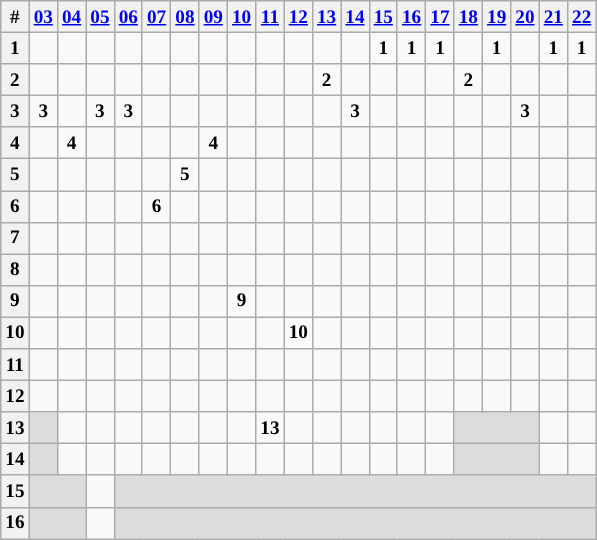<table class="wikitable" style="text-align: center; font-size:80%">
<tr>
<th>#</th>
<th><strong><a href='#'>03</a></strong></th>
<th><strong><a href='#'>04</a></strong></th>
<th><strong><a href='#'>05</a></strong></th>
<th><strong><a href='#'>06</a></strong></th>
<th><strong><a href='#'>07</a></strong></th>
<th><strong><a href='#'>08</a></strong></th>
<th><strong><a href='#'>09</a></strong></th>
<th><strong><a href='#'>10</a></strong></th>
<th><strong><a href='#'>11</a></strong></th>
<th><strong><a href='#'>12</a></strong></th>
<th><strong><a href='#'>13</a></strong></th>
<th><strong><a href='#'>14</a></strong></th>
<th><strong><a href='#'>15</a></strong></th>
<th><strong><a href='#'>16</a></strong></th>
<th><strong><a href='#'>17</a></strong></th>
<th><strong><a href='#'>18</a></strong></th>
<th><strong><a href='#'>19</a></strong></th>
<th><strong><a href='#'>20</a></strong></th>
<th><strong><a href='#'>21</a></strong></th>
<th><strong><a href='#'>22</a></strong></th>
</tr>
<tr>
<th>1</th>
<td></td>
<td></td>
<td></td>
<td></td>
<td></td>
<td></td>
<td></td>
<td></td>
<td></td>
<td></td>
<td></td>
<td></td>
<td><span><strong>1</strong></span></td>
<td><span><strong>1</strong></span></td>
<td><span><strong>1</strong></span></td>
<td></td>
<td><span><strong>1</strong></span></td>
<td></td>
<td><span><strong>1</strong></span></td>
<td><span><strong>1</strong></span></td>
</tr>
<tr>
<th>2</th>
<td></td>
<td></td>
<td></td>
<td></td>
<td></td>
<td></td>
<td></td>
<td></td>
<td></td>
<td></td>
<td><span><strong>2</strong></span></td>
<td></td>
<td></td>
<td></td>
<td></td>
<td><span><strong>2</strong></span></td>
<td></td>
<td></td>
<td></td>
<td></td>
</tr>
<tr>
<th>3</th>
<td><span><strong>3</strong></span></td>
<td></td>
<td><span><strong>3</strong></span></td>
<td><span><strong>3</strong></span></td>
<td></td>
<td></td>
<td></td>
<td></td>
<td></td>
<td></td>
<td></td>
<td><span><strong>3</strong></span></td>
<td></td>
<td></td>
<td></td>
<td></td>
<td></td>
<td><span><strong>3</strong></span></td>
<td></td>
<td></td>
</tr>
<tr>
<th>4</th>
<td></td>
<td><span><strong>4</strong></span></td>
<td></td>
<td></td>
<td></td>
<td></td>
<td><span><strong>4</strong></span></td>
<td></td>
<td></td>
<td></td>
<td></td>
<td></td>
<td></td>
<td></td>
<td></td>
<td></td>
<td></td>
<td></td>
<td></td>
<td></td>
</tr>
<tr>
<th>5</th>
<td></td>
<td></td>
<td></td>
<td></td>
<td></td>
<td><span><strong>5</strong></span></td>
<td></td>
<td></td>
<td></td>
<td></td>
<td></td>
<td></td>
<td></td>
<td></td>
<td></td>
<td></td>
<td></td>
<td></td>
<td></td>
<td></td>
</tr>
<tr>
<th>6</th>
<td></td>
<td></td>
<td></td>
<td></td>
<td><span><strong>6</strong></span></td>
<td></td>
<td></td>
<td></td>
<td></td>
<td></td>
<td></td>
<td></td>
<td></td>
<td></td>
<td></td>
<td></td>
<td></td>
<td></td>
<td></td>
<td></td>
</tr>
<tr>
<th>7</th>
<td></td>
<td></td>
<td></td>
<td></td>
<td></td>
<td></td>
<td></td>
<td></td>
<td></td>
<td></td>
<td></td>
<td></td>
<td></td>
<td></td>
<td></td>
<td></td>
<td></td>
<td></td>
<td></td>
<td></td>
</tr>
<tr>
<th>8</th>
<td></td>
<td></td>
<td></td>
<td></td>
<td></td>
<td></td>
<td></td>
<td></td>
<td></td>
<td></td>
<td></td>
<td></td>
<td></td>
<td></td>
<td></td>
<td></td>
<td></td>
<td></td>
<td></td>
<td></td>
</tr>
<tr>
<th>9</th>
<td></td>
<td></td>
<td></td>
<td></td>
<td></td>
<td></td>
<td></td>
<td><span><strong>9</strong></span></td>
<td></td>
<td></td>
<td></td>
<td></td>
<td></td>
<td></td>
<td></td>
<td></td>
<td></td>
<td></td>
<td></td>
<td></td>
</tr>
<tr>
<th>10</th>
<td></td>
<td></td>
<td></td>
<td></td>
<td></td>
<td></td>
<td></td>
<td></td>
<td></td>
<td><span><strong>10</strong></span></td>
<td></td>
<td></td>
<td></td>
<td></td>
<td></td>
<td></td>
<td></td>
<td></td>
<td></td>
<td></td>
</tr>
<tr>
<th>11</th>
<td></td>
<td></td>
<td></td>
<td></td>
<td></td>
<td></td>
<td></td>
<td></td>
<td></td>
<td></td>
<td></td>
<td></td>
<td></td>
<td></td>
<td></td>
<td></td>
<td></td>
<td></td>
<td></td>
<td></td>
</tr>
<tr>
<th>12</th>
<td></td>
<td></td>
<td></td>
<td></td>
<td></td>
<td></td>
<td></td>
<td></td>
<td></td>
<td></td>
<td></td>
<td></td>
<td></td>
<td></td>
<td></td>
<td></td>
<td></td>
<td></td>
<td></td>
<td></td>
</tr>
<tr>
<th>13</th>
<td style="background:#dcdcdc"></td>
<td></td>
<td></td>
<td></td>
<td></td>
<td></td>
<td></td>
<td></td>
<td><span><strong>13</strong></span></td>
<td></td>
<td></td>
<td></td>
<td></td>
<td></td>
<td></td>
<td style="background:#dcdcdc" colspan=3></td>
<td></td>
<td></td>
</tr>
<tr>
<th>14</th>
<td style="background:#dcdcdc"></td>
<td></td>
<td></td>
<td></td>
<td></td>
<td></td>
<td></td>
<td></td>
<td></td>
<td></td>
<td></td>
<td></td>
<td></td>
<td></td>
<td></td>
<td style="background:#dcdcdc" colspan=3></td>
<td></td>
<td></td>
</tr>
<tr>
<th>15</th>
<td style="background:#dcdcdc" colspan=2></td>
<td></td>
<td style="background:#dcdcdc" colspan=17></td>
</tr>
<tr>
<th>16</th>
<td style="background:#dcdcdc" colspan=2></td>
<td></td>
<td style="background:#dcdcdc" colspan=17></td>
</tr>
</table>
